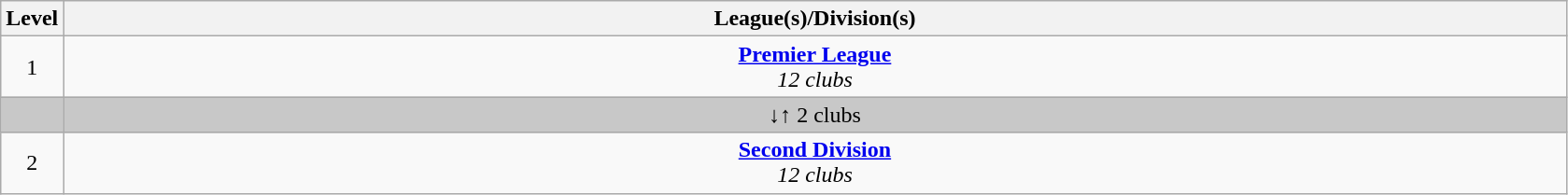<table class="wikitable" style="text-align: center;">
<tr>
<th>Level</th>
<th colspan="12">League(s)/Division(s)</th>
</tr>
<tr>
<td>1</td>
<td colspan="12"><strong><a href='#'>Premier League</a></strong><br><em>12 clubs</em></td>
</tr>
<tr style="background:#c8c8c8">
<td style="width:4%;"></td>
<td colspan="9" style="width:96%;">↓↑ 2 clubs</td>
</tr>
<tr>
<td>2</td>
<td colspan="12"><strong><a href='#'>Second Division</a></strong><br><em>12 clubs</em></td>
</tr>
</table>
